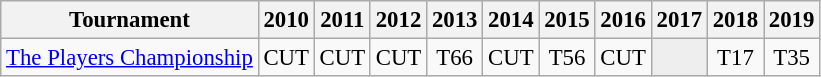<table class="wikitable" style="font-size:95%;text-align:center;">
<tr>
<th>Tournament</th>
<th>2010</th>
<th>2011</th>
<th>2012</th>
<th>2013</th>
<th>2014</th>
<th>2015</th>
<th>2016</th>
<th>2017</th>
<th>2018</th>
<th>2019</th>
</tr>
<tr>
<td align=left><a href='#'>The Players Championship</a></td>
<td>CUT</td>
<td>CUT</td>
<td>CUT</td>
<td>T66</td>
<td>CUT</td>
<td>T56</td>
<td>CUT</td>
<td style="background:#eeeeee;"></td>
<td>T17</td>
<td>T35</td>
</tr>
</table>
